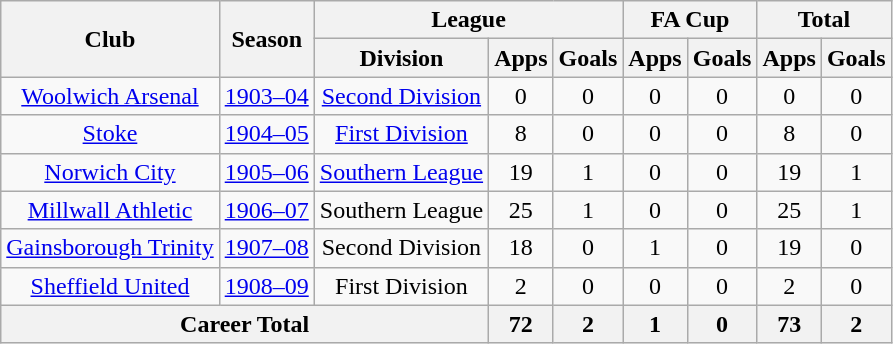<table class="wikitable" style="text-align: center;">
<tr>
<th rowspan="2">Club</th>
<th rowspan="2">Season</th>
<th colspan="3">League</th>
<th colspan="2">FA Cup</th>
<th colspan="2">Total</th>
</tr>
<tr>
<th>Division</th>
<th>Apps</th>
<th>Goals</th>
<th>Apps</th>
<th>Goals</th>
<th>Apps</th>
<th>Goals</th>
</tr>
<tr>
<td><a href='#'>Woolwich Arsenal</a></td>
<td><a href='#'>1903–04</a></td>
<td><a href='#'>Second Division</a></td>
<td>0</td>
<td>0</td>
<td>0</td>
<td>0</td>
<td>0</td>
<td>0</td>
</tr>
<tr>
<td><a href='#'>Stoke</a></td>
<td><a href='#'>1904–05</a></td>
<td><a href='#'>First Division</a></td>
<td>8</td>
<td>0</td>
<td>0</td>
<td>0</td>
<td>8</td>
<td>0</td>
</tr>
<tr>
<td><a href='#'>Norwich City</a></td>
<td><a href='#'>1905–06</a></td>
<td><a href='#'>Southern League</a></td>
<td>19</td>
<td>1</td>
<td>0</td>
<td>0</td>
<td>19</td>
<td>1</td>
</tr>
<tr>
<td><a href='#'>Millwall Athletic</a></td>
<td><a href='#'>1906–07</a></td>
<td>Southern League</td>
<td>25</td>
<td>1</td>
<td>0</td>
<td>0</td>
<td>25</td>
<td>1</td>
</tr>
<tr>
<td><a href='#'>Gainsborough Trinity</a></td>
<td><a href='#'>1907–08</a></td>
<td>Second Division</td>
<td>18</td>
<td>0</td>
<td>1</td>
<td>0</td>
<td>19</td>
<td>0</td>
</tr>
<tr>
<td><a href='#'>Sheffield United</a></td>
<td><a href='#'>1908–09</a></td>
<td>First Division</td>
<td>2</td>
<td>0</td>
<td>0</td>
<td>0</td>
<td>2</td>
<td>0</td>
</tr>
<tr>
<th colspan=3>Career Total</th>
<th>72</th>
<th>2</th>
<th>1</th>
<th>0</th>
<th>73</th>
<th>2</th>
</tr>
</table>
